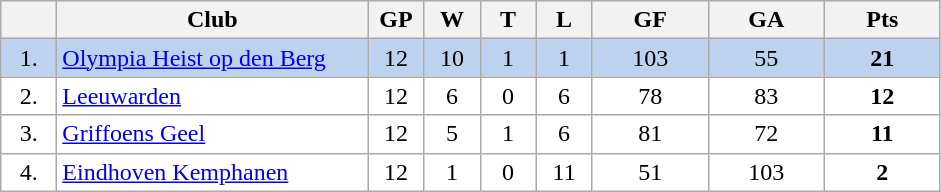<table class="wikitable">
<tr>
<th width="30"></th>
<th width="200">Club</th>
<th width="30">GP</th>
<th width="30">W</th>
<th width="30">T</th>
<th width="30">L</th>
<th width="70">GF</th>
<th width="70">GA</th>
<th width="70">Pts</th>
</tr>
<tr bgcolor="#BCD2EE" align="center">
<td>1.</td>
<td align="left"> <a href='#'>Olympia Heist op den Berg</a></td>
<td>12</td>
<td>10</td>
<td>1</td>
<td>1</td>
<td>103</td>
<td>55</td>
<td><strong>21</strong></td>
</tr>
<tr bgcolor="#FFFFFF" align="center">
<td>2.</td>
<td align="left"> <a href='#'>Leeuwarden</a></td>
<td>12</td>
<td>6</td>
<td>0</td>
<td>6</td>
<td>78</td>
<td>83</td>
<td><strong>12</strong></td>
</tr>
<tr bgcolor="#FFFFFF" align="center">
<td>3.</td>
<td align="left"> <a href='#'>Griffoens Geel</a></td>
<td>12</td>
<td>5</td>
<td>1</td>
<td>6</td>
<td>81</td>
<td>72</td>
<td><strong>11</strong></td>
</tr>
<tr bgcolor="#FFFFFF" align="center">
<td>4.</td>
<td align="left"> <a href='#'>Eindhoven Kemphanen</a></td>
<td>12</td>
<td>1</td>
<td>0</td>
<td>11</td>
<td>51</td>
<td>103</td>
<td><strong>2</strong></td>
</tr>
</table>
